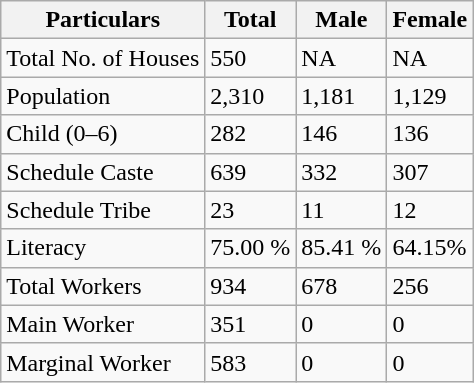<table class="wikitable">
<tr>
<th>Particulars</th>
<th>Total</th>
<th>Male</th>
<th>Female</th>
</tr>
<tr>
<td>Total No. of Houses</td>
<td>550</td>
<td>NA</td>
<td>NA</td>
</tr>
<tr>
<td>Population</td>
<td>2,310</td>
<td>1,181</td>
<td>1,129</td>
</tr>
<tr>
<td>Child (0–6)</td>
<td>282</td>
<td>146</td>
<td>136</td>
</tr>
<tr>
<td>Schedule Caste</td>
<td>639</td>
<td>332</td>
<td>307</td>
</tr>
<tr>
<td>Schedule Tribe</td>
<td>23</td>
<td>11</td>
<td>12</td>
</tr>
<tr>
<td>Literacy</td>
<td>75.00 %</td>
<td>85.41 %</td>
<td>64.15%</td>
</tr>
<tr>
<td>Total Workers</td>
<td>934</td>
<td>678</td>
<td>256</td>
</tr>
<tr>
<td>Main Worker</td>
<td>351</td>
<td>0</td>
<td>0</td>
</tr>
<tr>
<td>Marginal Worker</td>
<td>583</td>
<td>0</td>
<td>0</td>
</tr>
</table>
